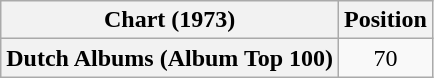<table class="wikitable plainrowheaders">
<tr>
<th scope="col">Chart (1973)</th>
<th scope="col">Position</th>
</tr>
<tr>
<th scope="row">Dutch Albums (Album Top 100)</th>
<td style="text-align:center;">70</td>
</tr>
</table>
